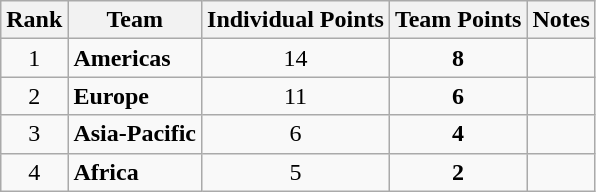<table class="wikitable sortable" style="text-align:center">
<tr>
<th>Rank</th>
<th>Team</th>
<th>Individual Points</th>
<th>Team Points</th>
<th>Notes</th>
</tr>
<tr>
<td>1</td>
<td align="left"><strong>Americas</strong></td>
<td>14</td>
<td><strong>8</strong></td>
<td></td>
</tr>
<tr>
<td>2</td>
<td align="left"><strong>Europe</strong></td>
<td>11</td>
<td><strong>6</strong></td>
<td></td>
</tr>
<tr>
<td>3</td>
<td align="left"><strong>Asia-Pacific</strong></td>
<td>6</td>
<td><strong>4</strong></td>
<td></td>
</tr>
<tr>
<td>4</td>
<td align="left"><strong>Africa</strong></td>
<td>5</td>
<td><strong>2</strong></td>
<td></td>
</tr>
</table>
